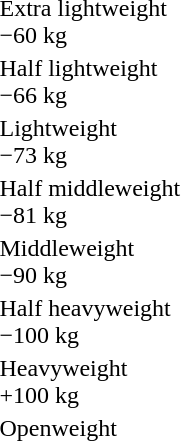<table>
<tr>
<td rowspan=2>Extra lightweight<br>−60 kg</td>
<td rowspan=2></td>
<td rowspan=2></td>
<td></td>
</tr>
<tr>
<td></td>
</tr>
<tr>
<td rowspan=2>Half lightweight<br>−66 kg</td>
<td rowspan=2></td>
<td rowspan=2></td>
<td></td>
</tr>
<tr>
<td></td>
</tr>
<tr>
<td rowspan=2>Lightweight<br>−73 kg</td>
<td rowspan=2></td>
<td rowspan=2></td>
<td></td>
</tr>
<tr>
<td></td>
</tr>
<tr>
<td rowspan=2>Half middleweight<br>−81 kg</td>
<td rowspan=2></td>
<td rowspan=2></td>
<td></td>
</tr>
<tr>
<td></td>
</tr>
<tr>
<td rowspan=2>Middleweight<br>−90 kg</td>
<td rowspan=2></td>
<td rowspan=2></td>
<td></td>
</tr>
<tr>
<td></td>
</tr>
<tr>
<td rowspan=2>Half heavyweight<br>−100 kg</td>
<td rowspan=2></td>
<td rowspan=2></td>
<td></td>
</tr>
<tr>
<td></td>
</tr>
<tr>
<td rowspan=2>Heavyweight<br>+100 kg</td>
<td rowspan=2></td>
<td rowspan=2></td>
<td></td>
</tr>
<tr>
<td></td>
</tr>
<tr>
<td rowspan=2>Openweight</td>
<td rowspan=2></td>
<td rowspan=2></td>
<td></td>
</tr>
<tr>
<td></td>
</tr>
</table>
